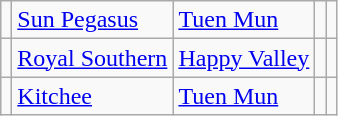<table class="wikitable sortable">
<tr>
<td></td>
<td><a href='#'>Sun Pegasus</a></td>
<td><a href='#'>Tuen Mun</a></td>
<td style="text-align:center;"></td>
<td></td>
</tr>
<tr>
<td></td>
<td><a href='#'>Royal Southern</a></td>
<td><a href='#'>Happy Valley</a></td>
<td style="text-align:center;"></td>
<td></td>
</tr>
<tr>
<td></td>
<td><a href='#'>Kitchee</a></td>
<td><a href='#'>Tuen Mun</a></td>
<td style="text-align:center;"></td>
<td></td>
</tr>
</table>
